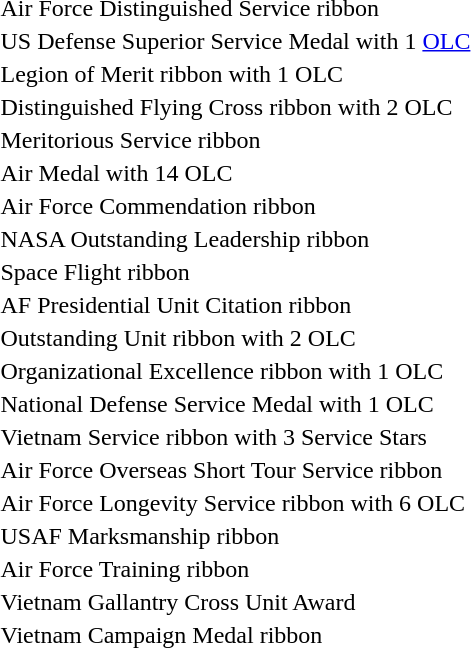<table>
<tr>
<td></td>
<td>Air Force Distinguished Service ribbon</td>
</tr>
<tr>
<td></td>
<td>US Defense Superior Service Medal with 1 <a href='#'>OLC</a></td>
</tr>
<tr>
<td></td>
<td>Legion of Merit ribbon with 1 OLC</td>
</tr>
<tr>
<td></td>
<td>Distinguished Flying Cross ribbon with 2 OLC</td>
</tr>
<tr>
<td></td>
<td>Meritorious Service ribbon</td>
</tr>
<tr>
<td></td>
<td>Air Medal with 14 OLC</td>
</tr>
<tr>
<td></td>
<td>Air Force Commendation ribbon</td>
</tr>
<tr>
<td></td>
<td>NASA Outstanding Leadership ribbon</td>
</tr>
<tr>
<td></td>
<td>Space Flight ribbon</td>
</tr>
<tr>
<td></td>
<td>AF Presidential Unit Citation ribbon</td>
</tr>
<tr>
<td></td>
<td>Outstanding Unit ribbon with 2 OLC</td>
</tr>
<tr>
<td></td>
<td>Organizational Excellence ribbon with 1 OLC</td>
</tr>
<tr>
<td></td>
<td>National Defense Service Medal with 1 OLC</td>
</tr>
<tr>
<td></td>
<td>Vietnam Service ribbon with 3 Service Stars</td>
</tr>
<tr>
<td></td>
<td>Air Force Overseas Short Tour Service ribbon</td>
</tr>
<tr>
<td></td>
<td>Air Force Longevity Service ribbon with 6 OLC</td>
</tr>
<tr>
<td></td>
<td>USAF Marksmanship ribbon</td>
</tr>
<tr>
<td></td>
<td>Air Force Training ribbon</td>
</tr>
<tr>
<td></td>
<td>Vietnam Gallantry Cross Unit Award</td>
</tr>
<tr>
<td></td>
<td>Vietnam Campaign Medal ribbon</td>
</tr>
</table>
